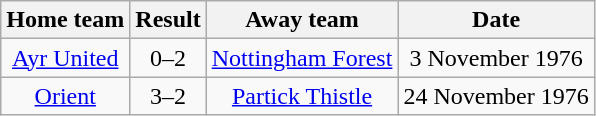<table class="wikitable" style="text-align: center">
<tr>
<th>Home team</th>
<th>Result</th>
<th>Away team</th>
<th>Date</th>
</tr>
<tr>
<td><a href='#'>Ayr United</a></td>
<td>0–2</td>
<td><a href='#'>Nottingham Forest</a></td>
<td>3 November 1976</td>
</tr>
<tr>
<td><a href='#'>Orient</a></td>
<td>3–2</td>
<td><a href='#'>Partick Thistle</a></td>
<td>24 November 1976</td>
</tr>
</table>
